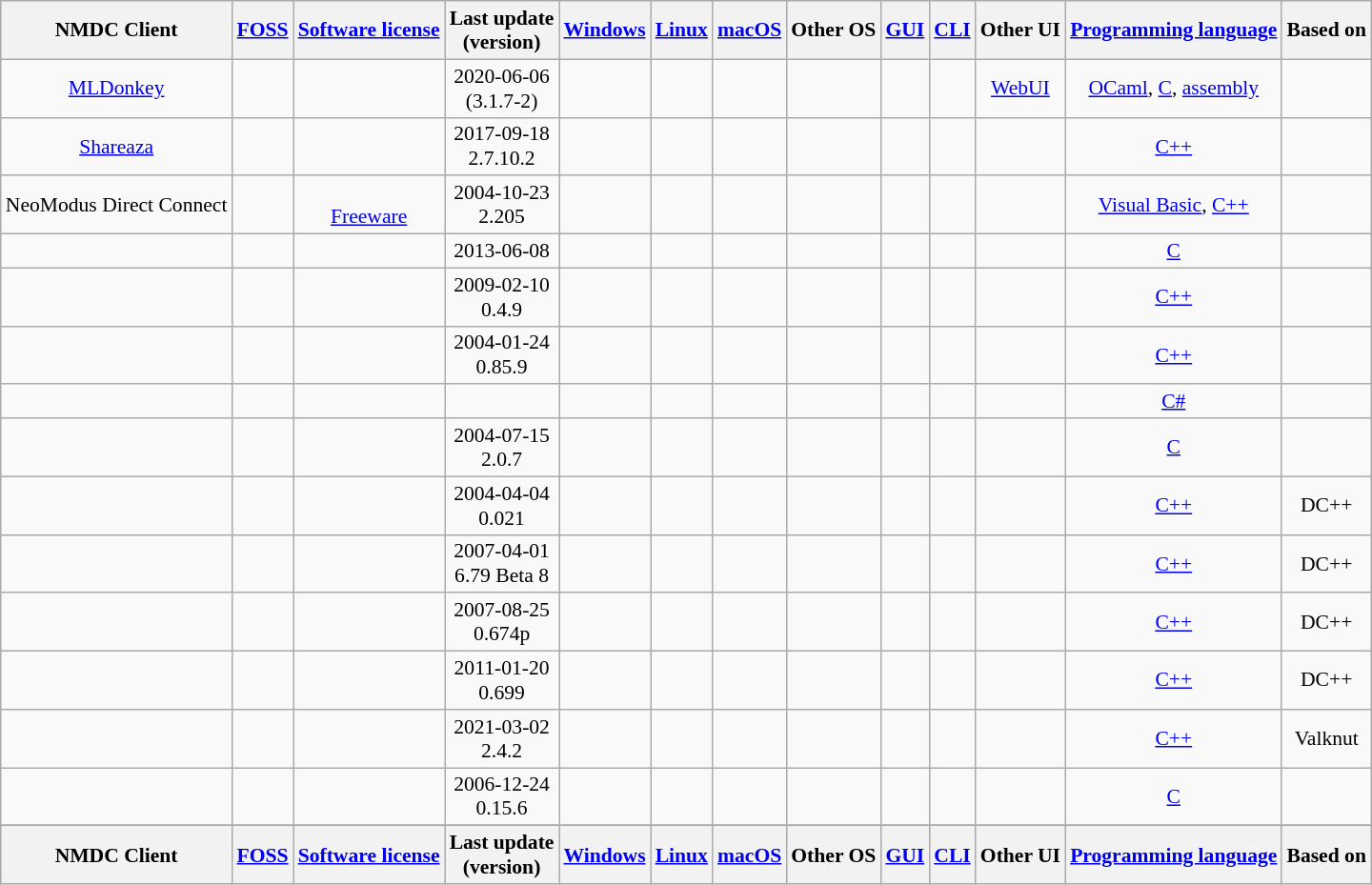<table style="font-size: 90%; text-align: center;" class="wikitable sortable sort-under">
<tr>
<th>NMDC Client</th>
<th><a href='#'>FOSS</a></th>
<th><a href='#'>Software license</a></th>
<th>Last update<br>(version)</th>
<th><a href='#'>Windows</a></th>
<th><a href='#'>Linux</a></th>
<th><a href='#'>macOS</a></th>
<th>Other OS</th>
<th><a href='#'>GUI</a></th>
<th><a href='#'>CLI</a></th>
<th>Other UI</th>
<th><a href='#'>Programming language</a></th>
<th>Based on</th>
</tr>
<tr>
<td><a href='#'>MLDonkey</a></td>
<td></td>
<td></td>
<td>2020-06-06<br>(3.1.7-2)</td>
<td></td>
<td></td>
<td></td>
<td></td>
<td></td>
<td></td>
<td><a href='#'>WebUI</a></td>
<td><a href='#'>OCaml</a>, <a href='#'>C</a>, <a href='#'>assembly</a></td>
<td></td>
</tr>
<tr>
<td><a href='#'>Shareaza</a></td>
<td></td>
<td></td>
<td>2017-09-18<br>2.7.10.2</td>
<td></td>
<td></td>
<td></td>
<td></td>
<td></td>
<td></td>
<td></td>
<td><a href='#'>C++</a></td>
<td></td>
</tr>
<tr>
<td>NeoModus Direct Connect</td>
<td></td>
<td><br><a href='#'>Freeware</a></td>
<td>2004-10-23<br>2.205</td>
<td></td>
<td></td>
<td></td>
<td></td>
<td></td>
<td></td>
<td></td>
<td><a href='#'>Visual Basic</a>, <a href='#'>C++</a></td>
<td></td>
</tr>
<tr>
<td></td>
<td></td>
<td></td>
<td>2013-06-08</td>
<td></td>
<td></td>
<td></td>
<td></td>
<td></td>
<td></td>
<td></td>
<td><a href='#'>C</a></td>
<td></td>
</tr>
<tr>
<td></td>
<td></td>
<td></td>
<td>2009-02-10<br>0.4.9</td>
<td></td>
<td></td>
<td></td>
<td></td>
<td></td>
<td></td>
<td></td>
<td><a href='#'>C++</a></td>
<td></td>
</tr>
<tr>
<td></td>
<td></td>
<td></td>
<td>2004-01-24<br>0.85.9</td>
<td></td>
<td></td>
<td></td>
<td></td>
<td></td>
<td></td>
<td></td>
<td><a href='#'>C++</a></td>
<td></td>
</tr>
<tr>
<td></td>
<td></td>
<td></td>
<td></td>
<td></td>
<td></td>
<td></td>
<td></td>
<td></td>
<td></td>
<td></td>
<td><a href='#'>C#</a></td>
<td></td>
</tr>
<tr>
<td></td>
<td></td>
<td></td>
<td>2004-07-15<br>2.0.7</td>
<td></td>
<td></td>
<td></td>
<td></td>
<td></td>
<td></td>
<td></td>
<td><a href='#'>C</a></td>
<td></td>
</tr>
<tr>
<td></td>
<td></td>
<td></td>
<td>2004-04-04<br>0.021</td>
<td></td>
<td></td>
<td></td>
<td></td>
<td></td>
<td></td>
<td></td>
<td><a href='#'>C++</a></td>
<td>DC++</td>
</tr>
<tr>
<td></td>
<td></td>
<td></td>
<td>2007-04-01<br>6.79 Beta 8</td>
<td></td>
<td></td>
<td></td>
<td></td>
<td></td>
<td></td>
<td></td>
<td><a href='#'>C++</a></td>
<td>DC++</td>
</tr>
<tr>
<td></td>
<td></td>
<td></td>
<td>2007-08-25<br>0.674p</td>
<td></td>
<td></td>
<td></td>
<td></td>
<td></td>
<td></td>
<td></td>
<td><a href='#'>C++</a></td>
<td>DC++</td>
</tr>
<tr>
<td></td>
<td></td>
<td></td>
<td>2011-01-20<br>0.699</td>
<td></td>
<td></td>
<td></td>
<td></td>
<td></td>
<td></td>
<td></td>
<td><a href='#'>C++</a></td>
<td>DC++</td>
</tr>
<tr>
<td></td>
<td></td>
<td></td>
<td>2021-03-02<br>2.4.2</td>
<td></td>
<td></td>
<td></td>
<td></td>
<td></td>
<td></td>
<td></td>
<td><a href='#'>C++</a></td>
<td>Valknut</td>
</tr>
<tr>
<td></td>
<td></td>
<td></td>
<td>2006-12-24<br>0.15.6</td>
<td></td>
<td></td>
<td></td>
<td></td>
<td></td>
<td></td>
<td></td>
<td><a href='#'>C</a></td>
<td></td>
</tr>
<tr>
</tr>
<tr class="sortbottom">
<th>NMDC Client</th>
<th><a href='#'>FOSS</a></th>
<th><a href='#'>Software license</a></th>
<th>Last update<br>(version)</th>
<th><a href='#'>Windows</a></th>
<th><a href='#'>Linux</a></th>
<th><a href='#'>macOS</a></th>
<th>Other OS</th>
<th><a href='#'>GUI</a></th>
<th><a href='#'>CLI</a></th>
<th>Other UI</th>
<th><a href='#'>Programming language</a></th>
<th>Based on</th>
</tr>
</table>
